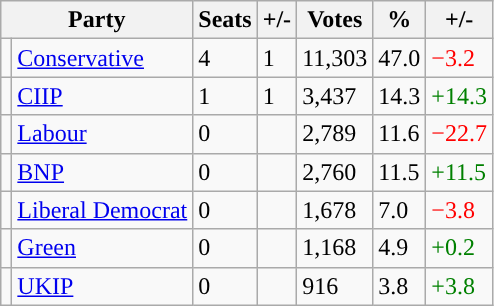<table class="wikitable">
<tr>
<th colspan="2">Party</th>
<th>Seats</th>
<th>+/-</th>
<th>Votes</th>
<th>%</th>
<th>+/-</th>
</tr>
<tr>
<td style="background-color: "></td>
<td><a href='#'>Conservative</a></td>
<td>4</td>
<td> 1</td>
<td>11,303</td>
<td>47.0</td>
<td style="color:red">−3.2</td>
</tr>
<tr>
<td style="background-color: "></td>
<td><a href='#'>CIIP</a></td>
<td>1</td>
<td> 1</td>
<td>3,437</td>
<td>14.3</td>
<td style="color:green">+14.3</td>
</tr>
<tr>
<td style="background-color: "></td>
<td><a href='#'>Labour</a></td>
<td>0</td>
<td></td>
<td>2,789</td>
<td>11.6</td>
<td style="color:red">−22.7</td>
</tr>
<tr>
<td style="background-color: "></td>
<td><a href='#'>BNP</a></td>
<td>0</td>
<td></td>
<td>2,760</td>
<td>11.5</td>
<td style="color:green">+11.5</td>
</tr>
<tr>
<td style="background-color: "></td>
<td><a href='#'>Liberal Democrat</a></td>
<td>0</td>
<td></td>
<td>1,678</td>
<td>7.0</td>
<td style="color:red">−3.8</td>
</tr>
<tr>
<td style="background-color: "></td>
<td><a href='#'>Green</a></td>
<td>0</td>
<td></td>
<td>1,168</td>
<td>4.9</td>
<td style="color:green">+0.2</td>
</tr>
<tr>
<td style="background-color: "></td>
<td><a href='#'>UKIP</a></td>
<td>0</td>
<td></td>
<td>916</td>
<td>3.8</td>
<td style="color:green">+3.8</td>
</tr>
</table>
